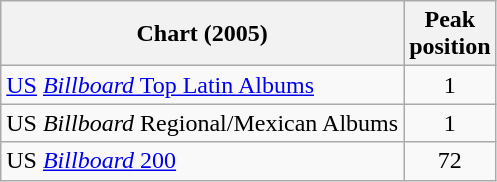<table class="wikitable">
<tr>
<th align="left">Chart (2005)</th>
<th align="left">Peak<br>position</th>
</tr>
<tr>
<td align="left"><a href='#'>US</a> <a href='#'><em>Billboard</em> Top Latin Albums</a></td>
<td align="center">1</td>
</tr>
<tr>
<td align="left">US <em>Billboard</em> Regional/Mexican Albums</td>
<td align="center">1</td>
</tr>
<tr>
<td align="left">US <a href='#'><em>Billboard</em> 200</a></td>
<td align="center">72</td>
</tr>
</table>
